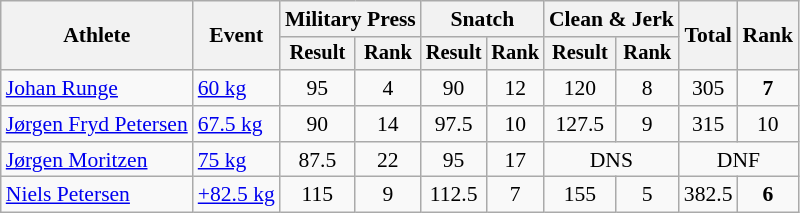<table class="wikitable" style="font-size:90%">
<tr>
<th rowspan="2">Athlete</th>
<th rowspan="2">Event</th>
<th colspan="2">Military Press</th>
<th colspan="2">Snatch</th>
<th colspan="2">Clean & Jerk</th>
<th rowspan="2">Total</th>
<th rowspan="2">Rank</th>
</tr>
<tr style="font-size:95%">
<th>Result</th>
<th>Rank</th>
<th>Result</th>
<th>Rank</th>
<th>Result</th>
<th>Rank</th>
</tr>
<tr align=center>
<td align=left><a href='#'>Johan Runge</a></td>
<td align=left><a href='#'>60 kg</a></td>
<td>95</td>
<td>4</td>
<td>90</td>
<td>12</td>
<td>120</td>
<td>8</td>
<td>305</td>
<td><strong>7</strong></td>
</tr>
<tr align=center>
<td align=left><a href='#'>Jørgen Fryd Petersen</a></td>
<td align=left><a href='#'>67.5 kg</a></td>
<td>90</td>
<td>14</td>
<td>97.5</td>
<td>10</td>
<td>127.5</td>
<td>9</td>
<td>315</td>
<td>10</td>
</tr>
<tr align=center>
<td align=left><a href='#'>Jørgen Moritzen</a></td>
<td align=left><a href='#'>75 kg</a></td>
<td>87.5</td>
<td>22</td>
<td>95</td>
<td>17</td>
<td colspan=2>DNS</td>
<td colspan=2>DNF</td>
</tr>
<tr align=center>
<td align=left><a href='#'>Niels Petersen</a></td>
<td align=left><a href='#'>+82.5 kg</a></td>
<td>115</td>
<td>9</td>
<td>112.5</td>
<td>7</td>
<td>155</td>
<td>5</td>
<td>382.5</td>
<td><strong>6</strong></td>
</tr>
</table>
